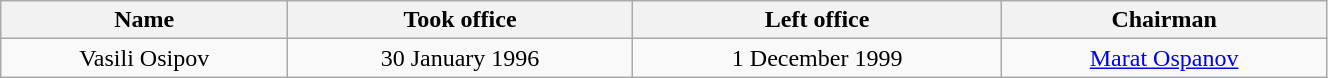<table class="wikitable" width="70%">
<tr>
<th>Name</th>
<th>Took office</th>
<th>Left office</th>
<th>Chairman</th>
</tr>
<tr>
<td align="center">Vasili Osipov</td>
<td align="center">30 January 1996</td>
<td align="center">1 December 1999</td>
<td align="center"><a href='#'>Marat Ospanov</a></td>
</tr>
</table>
